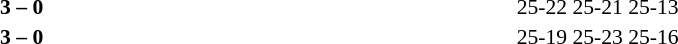<table width=100% cellspacing=1>
<tr>
<th width=20%></th>
<th width=12%></th>
<th width=20%></th>
<th width=33%></th>
<td></td>
</tr>
<tr style=font-size:90%>
<td align=right><strong></strong></td>
<td align=center><strong>3 – 0</strong></td>
<td></td>
<td>25-22 25-21 25-13</td>
<td></td>
</tr>
<tr style=font-size:90%>
<td align=right><strong></strong></td>
<td align=center><strong>3 – 0</strong></td>
<td></td>
<td>25-19 25-23 25-16</td>
</tr>
</table>
